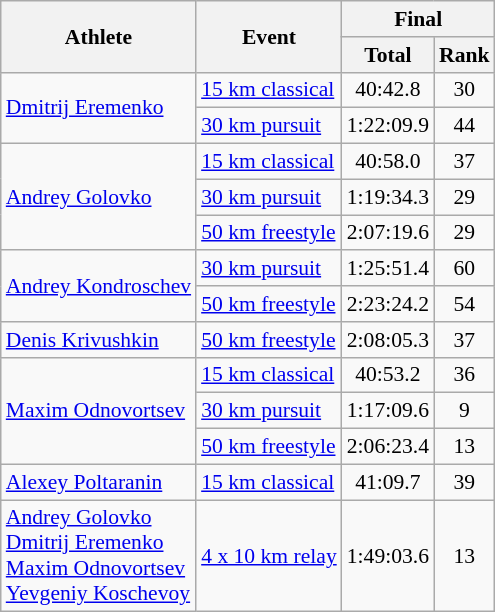<table class="wikitable" style="font-size:90%">
<tr>
<th rowspan="2">Athlete</th>
<th rowspan="2">Event</th>
<th colspan="2">Final</th>
</tr>
<tr>
<th>Total</th>
<th>Rank</th>
</tr>
<tr>
<td rowspan=2><a href='#'>Dmitrij Eremenko</a></td>
<td><a href='#'>15 km classical</a></td>
<td align="center">40:42.8</td>
<td align="center">30</td>
</tr>
<tr>
<td><a href='#'>30 km pursuit</a></td>
<td align="center">1:22:09.9</td>
<td align="center">44</td>
</tr>
<tr>
<td rowspan=3><a href='#'>Andrey Golovko</a></td>
<td><a href='#'>15 km classical</a></td>
<td align="center">40:58.0</td>
<td align="center">37</td>
</tr>
<tr>
<td><a href='#'>30 km pursuit</a></td>
<td align="center">1:19:34.3</td>
<td align="center">29</td>
</tr>
<tr>
<td><a href='#'>50 km freestyle</a></td>
<td align="center">2:07:19.6</td>
<td align="center">29</td>
</tr>
<tr>
<td rowspan=2><a href='#'>Andrey Kondroschev</a></td>
<td><a href='#'>30 km pursuit</a></td>
<td align="center">1:25:51.4</td>
<td align="center">60</td>
</tr>
<tr>
<td><a href='#'>50 km freestyle</a></td>
<td align="center">2:23:24.2</td>
<td align="center">54</td>
</tr>
<tr>
<td><a href='#'>Denis Krivushkin</a></td>
<td><a href='#'>50 km freestyle</a></td>
<td align="center">2:08:05.3</td>
<td align="center">37</td>
</tr>
<tr>
<td rowspan=3><a href='#'>Maxim Odnovortsev</a></td>
<td><a href='#'>15 km classical</a></td>
<td align="center">40:53.2</td>
<td align="center">36</td>
</tr>
<tr>
<td><a href='#'>30 km pursuit</a></td>
<td align="center">1:17:09.6</td>
<td align="center">9</td>
</tr>
<tr>
<td><a href='#'>50 km freestyle</a></td>
<td align="center">2:06:23.4</td>
<td align="center">13</td>
</tr>
<tr>
<td><a href='#'>Alexey Poltaranin</a></td>
<td><a href='#'>15 km classical</a></td>
<td align="center">41:09.7</td>
<td align="center">39</td>
</tr>
<tr>
<td><a href='#'>Andrey Golovko</a><br><a href='#'>Dmitrij Eremenko</a><br><a href='#'>Maxim Odnovortsev</a><br><a href='#'>Yevgeniy Koschevoy</a></td>
<td><a href='#'>4 x 10 km relay</a></td>
<td align="center">1:49:03.6</td>
<td align="center">13</td>
</tr>
</table>
